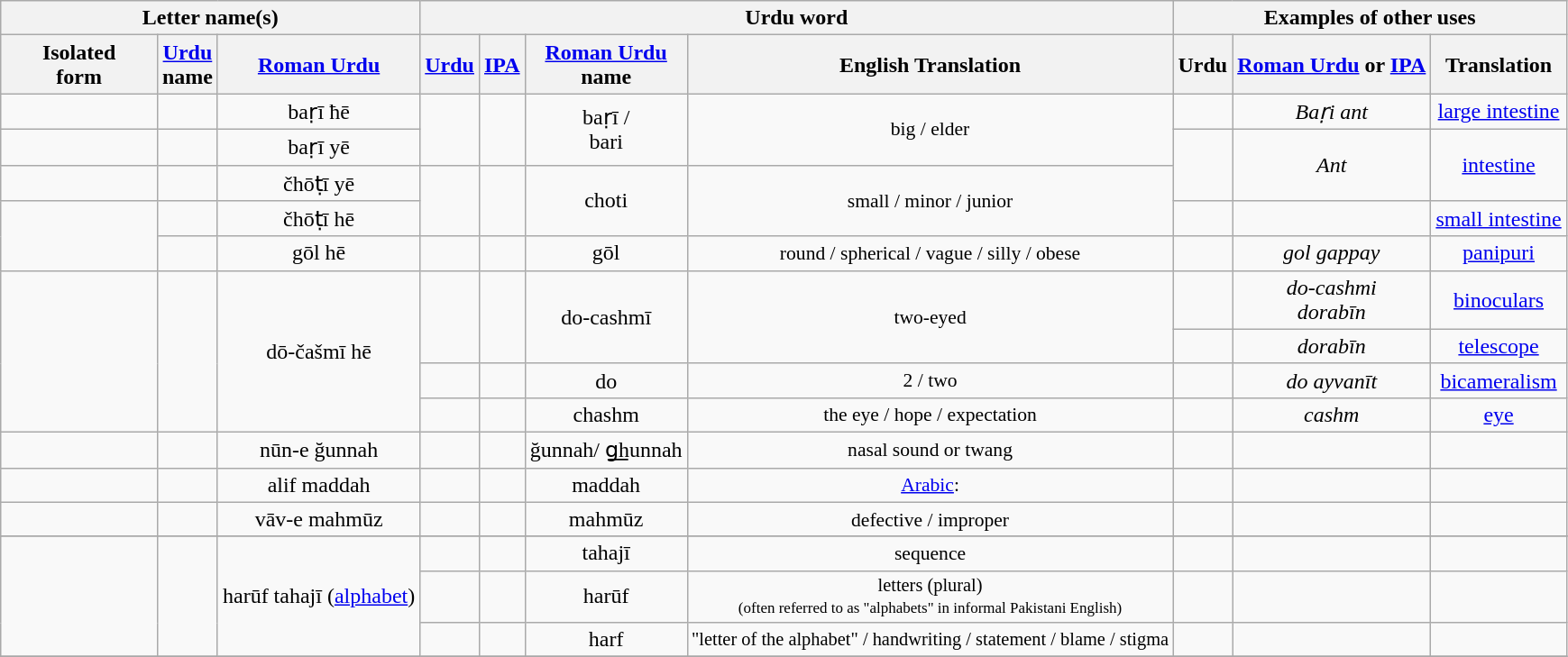<table class="wikitable sortable" style="text-align: center">
<tr>
<th colspan=3>Letter name(s)</th>
<th colspan=4>Urdu word</th>
<th colspan=3>Examples of other uses</th>
</tr>
<tr>
<th style=width:10%>Isolated <br> form</th>
<th><a href='#'>Urdu</a> <br> name</th>
<th><a href='#'>Roman Urdu</a></th>
<th><a href='#'>Urdu</a></th>
<th class="unsortable"><a href='#'>IPA</a></th>
<th><a href='#'>Roman Urdu</a> <br> name</th>
<th class="unsortable">English Translation</th>
<th>Urdu</th>
<th><a href='#'>Roman Urdu</a> or <a href='#'>IPA</a></th>
<th class="unsortable">Translation</th>
</tr>
<tr>
<td style="font-size:150%"></td>
<td></td>
<td>baṛī ħē</td>
<td rowspan=2></td>
<td rowspan=2></td>
<td rowspan=2>baṛī / <br> bari</td>
<td rowspan=2 style="font-size:90%">big / elder</td>
<td></td>
<td><em>Baṛi ant</em></td>
<td><a href='#'>large intestine</a></td>
</tr>
<tr>
<td style="font-size:150%"></td>
<td></td>
<td>baṛī yē</td>
<td rowspan=2></td>
<td rowspan=2><em>Ant</em></td>
<td rowspan=2><a href='#'>intestine</a></td>
</tr>
<tr>
<td style="font-size:150%"></td>
<td style="white-space: nowrap"></td>
<td>čhōṭī yē</td>
<td rowspan=2></td>
<td rowspan=2></td>
<td rowspan=2>choti</td>
<td rowspan=2 style="font-size:90%;">small / minor / junior</td>
</tr>
<tr>
<td rowspan=2 style="font-size:150%"></td>
<td></td>
<td>čhōṭī hē</td>
<td style="white-space:nowrap;"></td>
<td></td>
<td><a href='#'>small intestine</a></td>
</tr>
<tr>
<td style="white-space: nowrap"></td>
<td>gōl hē</td>
<td></td>
<td></td>
<td>gōl</td>
<td style="font-size:90%">round / spherical / vague / silly / obese</td>
<td style="white-space: nowrap"></td>
<td><em>gol gappay</em></td>
<td><a href='#'>panipuri</a></td>
</tr>
<tr>
<td rowspan=4 style="font-size:150%"></td>
<td rowspan=4 ></td>
<td rowspan=4 >dō-čašmī hē</td>
<td rowspan=2></td>
<td rowspan=2></td>
<td rowspan=2>do-cashmī</td>
<td rowspan=2 style="font-size:90%">two-eyed <br> </td>
<td></td>
<td><em>do-cashmi</em><br><em>dorabīn</em></td>
<td><a href='#'>binoculars</a></td>
</tr>
<tr>
<td></td>
<td><em>dorabīn</em></td>
<td><a href='#'>telescope</a></td>
</tr>
<tr>
<td></td>
<td></td>
<td>do</td>
<td style="font-size:90%">2 / two</td>
<td></td>
<td><em>do ayvanīt</em></td>
<td><a href='#'>bicameralism</a></td>
</tr>
<tr>
<td></td>
<td></td>
<td>chashm</td>
<td style="font-size:90%">the eye / hope / expectation</td>
<td></td>
<td><em>cashm</em></td>
<td><a href='#'>eye</a></td>
</tr>
<tr>
<td style="font-size:150%"></td>
<td></td>
<td>nūn-e ğunnah</td>
<td></td>
<td></td>
<td>ğunnah/ g͟hunnah</td>
<td style="font-size:90%">nasal sound or twang</td>
<td></td>
<td></td>
<td></td>
</tr>
<tr>
<td style="font-size:150%"></td>
<td></td>
<td>alif maddah</td>
<td></td>
<td></td>
<td>maddah</td>
<td style="font-size:90%"><a href='#'>Arabic</a>:</td>
<td></td>
<td></td>
<td></td>
</tr>
<tr>
<td style="font-size:150%"></td>
<td style="white-space: nowrap"></td>
<td>vāv-e mahmūz</td>
<td></td>
<td></td>
<td>mahmūz</td>
<td style="white-space:nowrap;font-size:90%">defective / improper</td>
<td></td>
<td></td>
<td></td>
</tr>
<tr>
</tr>
<tr>
<td rowspan=3 style="font-size:75%"></td>
<td rowspan=3> <br></td>
<td rowspan=3>harūf tahajī  (<a href='#'>alphabet</a>)</td>
<td></td>
<td></td>
<td>tahajī</td>
<td style="font-size:90%">sequence <br> </td>
<td></td>
<td></td>
<td></td>
</tr>
<tr>
<td></td>
<td></td>
<td>harūf</td>
<td style="font-size:85%">letters (plural) <br> <small>(often referred to as "alphabets" in informal Pakistani English)</small> </td>
<td></td>
<td></td>
<td></td>
</tr>
<tr>
<td></td>
<td></td>
<td>harf</td>
<td style="font-size:85%">"letter of the alphabet" / handwriting / statement / blame / stigma</td>
<td></td>
<td></td>
<td></td>
</tr>
<tr>
</tr>
</table>
